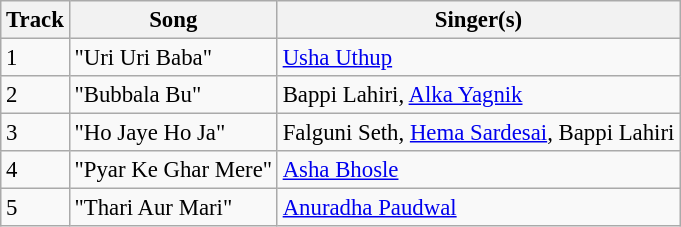<table class="wikitable" style="font-size:95%;">
<tr>
<th>Track</th>
<th>Song</th>
<th>Singer(s)</th>
</tr>
<tr>
<td>1</td>
<td>"Uri Uri Baba"</td>
<td><a href='#'>Usha Uthup</a></td>
</tr>
<tr>
<td>2</td>
<td>"Bubbala Bu"</td>
<td>Bappi Lahiri, <a href='#'>Alka Yagnik</a></td>
</tr>
<tr>
<td>3</td>
<td>"Ho Jaye Ho Ja"</td>
<td>Falguni Seth, <a href='#'>Hema Sardesai</a>, Bappi Lahiri</td>
</tr>
<tr>
<td>4</td>
<td>"Pyar Ke Ghar Mere"</td>
<td><a href='#'>Asha Bhosle</a></td>
</tr>
<tr>
<td>5</td>
<td>"Thari Aur Mari"</td>
<td><a href='#'>Anuradha Paudwal</a></td>
</tr>
</table>
